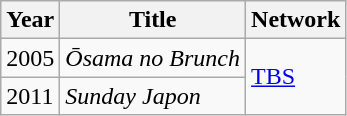<table class="wikitable">
<tr>
<th>Year</th>
<th>Title</th>
<th>Network</th>
</tr>
<tr>
<td>2005</td>
<td><em>Ōsama no Brunch</em></td>
<td rowspan="2"><a href='#'>TBS</a></td>
</tr>
<tr>
<td>2011</td>
<td><em>Sunday Japon</em></td>
</tr>
</table>
